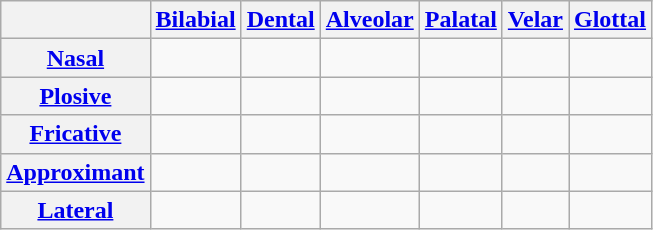<table class="wikitable" style="text-align:center">
<tr>
<th></th>
<th><a href='#'>Bilabial</a></th>
<th><a href='#'>Dental</a></th>
<th><a href='#'>Alveolar</a></th>
<th><a href='#'>Palatal</a></th>
<th><a href='#'>Velar</a></th>
<th><a href='#'>Glottal</a></th>
</tr>
<tr>
<th><a href='#'>Nasal</a></th>
<td><br></td>
<td></td>
<td><br></td>
<td></td>
<td></td>
<td></td>
</tr>
<tr>
<th><a href='#'>Plosive</a></th>
<td><br></td>
<td><br></td>
<td><br></td>
<td></td>
<td><br></td>
<td></td>
</tr>
<tr>
<th><a href='#'>Fricative</a></th>
<td></td>
<td></td>
<td><br></td>
<td></td>
<td></td>
<td><br></td>
</tr>
<tr>
<th><a href='#'>Approximant</a></th>
<td></td>
<td><br></td>
<td><br></td>
<td><br></td>
<td><br></td>
<td></td>
</tr>
<tr>
<th><a href='#'>Lateral</a></th>
<td></td>
<td></td>
<td><br></td>
<td></td>
<td></td>
<td></td>
</tr>
</table>
